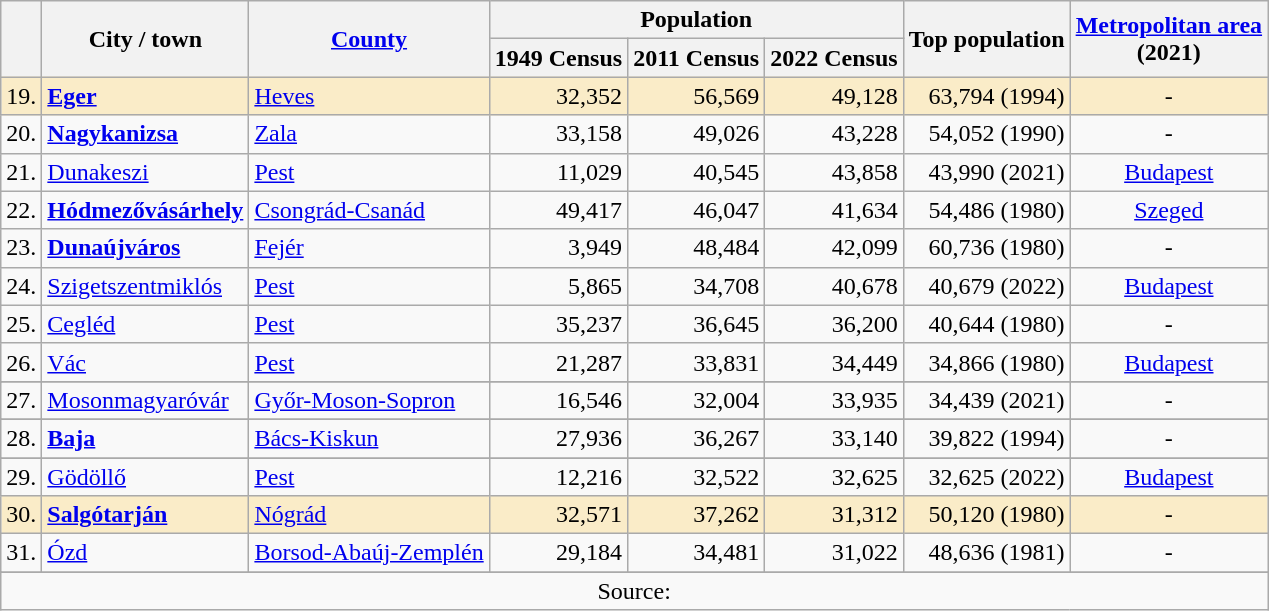<table class="wikitable sortable">
<tr>
<th rowspan=2></th>
<th rowspan=2>City / town</th>
<th rowspan=2><a href='#'>County</a></th>
<th colspan=3>Population</th>
<th rowspan=2>Top population</th>
<th rowspan=2><a href='#'>Metropolitan area</a><br>(2021)</th>
</tr>
<tr>
<th>1949 Census</th>
<th>2011 Census</th>
<th>2022 Census</th>
</tr>
<tr style="background:#faecc8;">
<td style="text-align:center;">19.</td>
<td><strong><a href='#'>Eger</a></strong></td>
<td><a href='#'>Heves</a></td>
<td align="right">32,352</td>
<td align="right">56,569</td>
<td align="right">49,128 </td>
<td align="right">63,794 (1994)</td>
<td style="text-align:center;">-</td>
</tr>
<tr>
<td style="text-align:center;">20.</td>
<td><strong><a href='#'>Nagykanizsa</a></strong></td>
<td><a href='#'>Zala</a></td>
<td align="right">33,158</td>
<td align="right">49,026</td>
<td align="right">43,228 </td>
<td align="right">54,052 (1990)</td>
<td style="text-align:center;">-</td>
</tr>
<tr>
<td style="text-align:center;">21.</td>
<td><a href='#'>Dunakeszi</a></td>
<td><a href='#'>Pest</a></td>
<td align="right">11,029</td>
<td align="right">40,545</td>
<td align="right">43,858 </td>
<td align="right">43,990 (2021)</td>
<td style="text-align:center;"><a href='#'>Budapest</a></td>
</tr>
<tr>
<td style="text-align:center;">22.</td>
<td><strong><a href='#'>Hódmezővásárhely</a></strong></td>
<td><a href='#'>Csongrád-Csanád</a></td>
<td align="right">49,417</td>
<td align="right">46,047</td>
<td align="right">41,634 </td>
<td align="right">54,486 (1980)</td>
<td style="text-align:center;"><a href='#'>Szeged</a></td>
</tr>
<tr>
<td style="text-align:center;">23.</td>
<td><strong><a href='#'>Dunaújváros</a></strong></td>
<td><a href='#'>Fejér</a></td>
<td align="right">3,949</td>
<td align="right">48,484</td>
<td align="right">42,099 </td>
<td align="right">60,736 (1980)</td>
<td style="text-align:center;">-</td>
</tr>
<tr>
<td style="text-align:center;">24.</td>
<td><a href='#'>Szigetszentmiklós</a></td>
<td><a href='#'>Pest</a></td>
<td align="right">5,865</td>
<td align="right">34,708</td>
<td align="right">40,678 </td>
<td align="right">40,679 (2022)</td>
<td style="text-align:center;"><a href='#'>Budapest</a></td>
</tr>
<tr>
<td style="text-align:center;">25.</td>
<td><a href='#'>Cegléd</a></td>
<td><a href='#'>Pest</a></td>
<td align="right">35,237</td>
<td align="right">36,645</td>
<td align="right">36,200 </td>
<td align="right">40,644 (1980)</td>
<td style="text-align:center;">-</td>
</tr>
<tr>
<td style="text-align:center;">26.</td>
<td><a href='#'>Vác</a></td>
<td><a href='#'>Pest</a></td>
<td align="right">21,287</td>
<td align="right">33,831</td>
<td align="right">34,449 </td>
<td align="right">34,866 (1980)</td>
<td style="text-align:center;"><a href='#'>Budapest</a></td>
</tr>
<tr style="background:#faecc8;">
</tr>
<tr>
<td style="text-align:center;">27.</td>
<td><a href='#'>Mosonmagyaróvár</a></td>
<td><a href='#'>Győr-Moson-Sopron</a></td>
<td align="right">16,546</td>
<td align="right">32,004</td>
<td align="right">33,935 </td>
<td align="right">34,439 (2021)</td>
<td style="text-align:center;">-</td>
</tr>
<tr style="background:#faecc8;">
</tr>
<tr>
<td style="text-align:center;">28.</td>
<td><strong><a href='#'>Baja</a></strong></td>
<td><a href='#'>Bács-Kiskun</a></td>
<td align="right">27,936</td>
<td align="right">36,267</td>
<td align="right">33,140 </td>
<td align="right">39,822 (1994)</td>
<td style="text-align:center;">-</td>
</tr>
<tr style="background:#faecc8;">
</tr>
<tr>
<td style="text-align:center;">29.</td>
<td><a href='#'>Gödöllő</a></td>
<td><a href='#'>Pest</a></td>
<td align="right">12,216</td>
<td align="right">32,522</td>
<td align="right">32,625 </td>
<td align="right">32,625 (2022)</td>
<td style="text-align:center;"><a href='#'>Budapest</a></td>
</tr>
<tr style="background:#faecc8;">
<td style="text-align:center;">30.</td>
<td><strong><a href='#'>Salgótarján</a></strong></td>
<td><a href='#'>Nógrád</a></td>
<td align="right">32,571</td>
<td align="right">37,262</td>
<td align="right">31,312 </td>
<td align="right">50,120 (1980)</td>
<td style="text-align:center;">-</td>
</tr>
<tr>
<td style="text-align:center;">31.</td>
<td><a href='#'>Ózd</a></td>
<td><a href='#'>Borsod-Abaúj-Zemplén</a></td>
<td align="right">29,184</td>
<td align="right">34,481</td>
<td align="right">31,022 </td>
<td align="right">48,636 (1981)</td>
<td style="text-align:center;">-</td>
</tr>
<tr style="background:#faecc8;">
</tr>
<tr style="background:#faecc8;">
</tr>
<tr>
<td colspan=9 align="center">Source:</td>
</tr>
</table>
